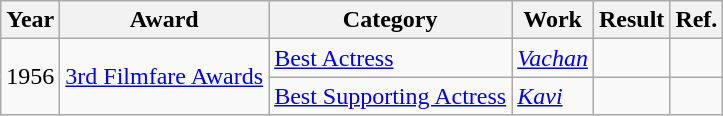<table class="wikitable">
<tr>
<th>Year</th>
<th>Award</th>
<th>Category</th>
<th>Work</th>
<th>Result</th>
<th>Ref.</th>
</tr>
<tr>
<td rowspan="2">1956</td>
<td rowspan="2"><a href='#'>3rd Filmfare Awards</a></td>
<td><a href='#'>Best Actress</a></td>
<td><em><a href='#'>Vachan</a></em></td>
<td></td>
<td></td>
</tr>
<tr>
<td><a href='#'>Best Supporting Actress</a></td>
<td><em><a href='#'>Kavi</a></em></td>
<td></td>
<td></td>
</tr>
</table>
